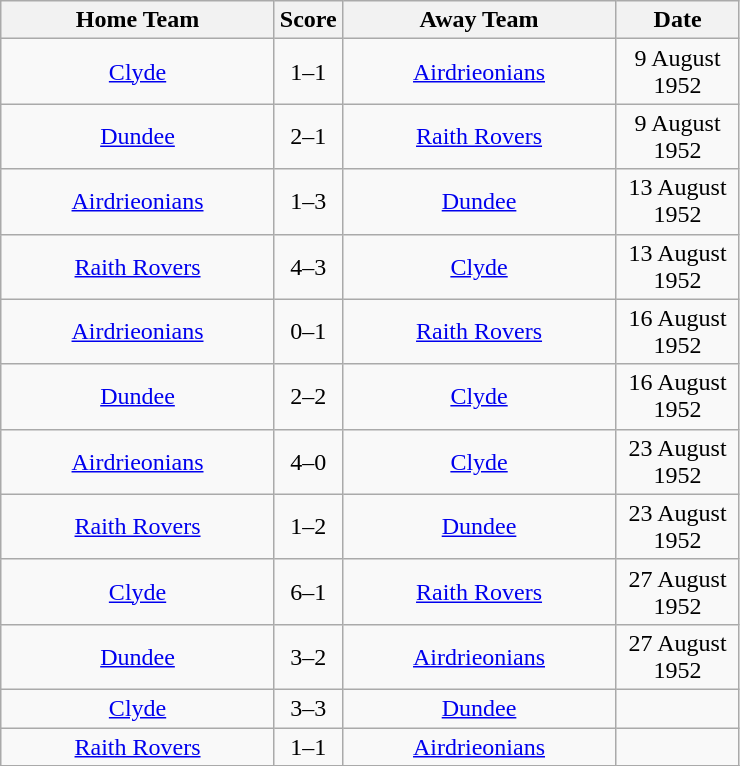<table class="wikitable" style="text-align:center;">
<tr>
<th width=175>Home Team</th>
<th width=20>Score</th>
<th width=175>Away Team</th>
<th width= 75>Date</th>
</tr>
<tr>
<td><a href='#'>Clyde</a></td>
<td>1–1</td>
<td><a href='#'>Airdrieonians</a></td>
<td>9 August 1952</td>
</tr>
<tr>
<td><a href='#'>Dundee</a></td>
<td>2–1</td>
<td><a href='#'>Raith Rovers</a></td>
<td>9 August 1952</td>
</tr>
<tr>
<td><a href='#'>Airdrieonians</a></td>
<td>1–3</td>
<td><a href='#'>Dundee</a></td>
<td>13 August 1952</td>
</tr>
<tr>
<td><a href='#'>Raith Rovers</a></td>
<td>4–3</td>
<td><a href='#'>Clyde</a></td>
<td>13 August 1952</td>
</tr>
<tr>
<td><a href='#'>Airdrieonians</a></td>
<td>0–1</td>
<td><a href='#'>Raith Rovers</a></td>
<td>16 August 1952</td>
</tr>
<tr>
<td><a href='#'>Dundee</a></td>
<td>2–2</td>
<td><a href='#'>Clyde</a></td>
<td>16 August 1952</td>
</tr>
<tr>
<td><a href='#'>Airdrieonians</a></td>
<td>4–0</td>
<td><a href='#'>Clyde</a></td>
<td>23 August 1952</td>
</tr>
<tr>
<td><a href='#'>Raith Rovers</a></td>
<td>1–2</td>
<td><a href='#'>Dundee</a></td>
<td>23 August 1952</td>
</tr>
<tr>
<td><a href='#'>Clyde</a></td>
<td>6–1</td>
<td><a href='#'>Raith Rovers</a></td>
<td>27 August 1952</td>
</tr>
<tr>
<td><a href='#'>Dundee</a></td>
<td>3–2</td>
<td><a href='#'>Airdrieonians</a></td>
<td>27 August 1952</td>
</tr>
<tr>
<td><a href='#'>Clyde</a></td>
<td>3–3</td>
<td><a href='#'>Dundee</a></td>
<td></td>
</tr>
<tr>
<td><a href='#'>Raith Rovers</a></td>
<td>1–1</td>
<td><a href='#'>Airdrieonians</a></td>
<td></td>
</tr>
<tr>
</tr>
</table>
